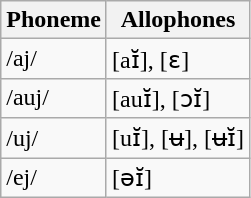<table class="wikitable">
<tr>
<th>Phoneme</th>
<th>Allophones</th>
</tr>
<tr>
<td>/aj/</td>
<td>[aɪ̆], [ɛ]</td>
</tr>
<tr>
<td>/auj/</td>
<td>[auɪ̆], [ɔɪ̆]</td>
</tr>
<tr>
<td>/uj/</td>
<td>[uɪ̆], [ʉ], [ʉɪ̆]</td>
</tr>
<tr>
<td>/ej/</td>
<td>[əɪ̆]</td>
</tr>
</table>
